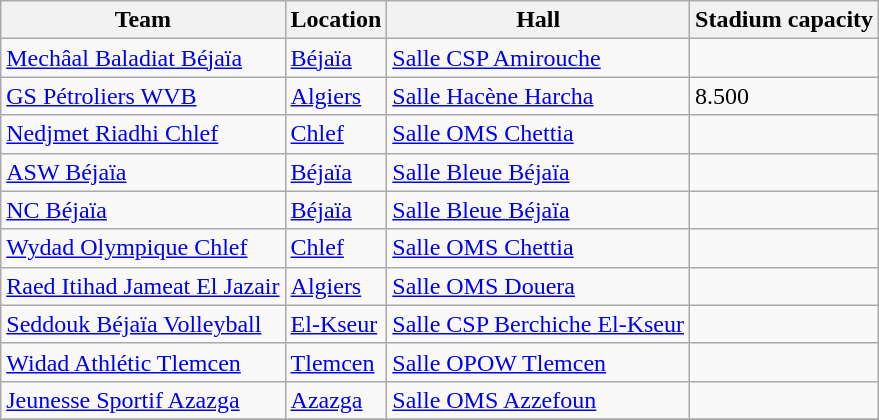<table class="wikitable sortable" style="text-align: left;">
<tr>
<th>Team</th>
<th>Location</th>
<th>Hall</th>
<th>Stadium capacity</th>
</tr>
<tr>
<td><a href='#'>Mechâal Baladiat Béjaïa</a></td>
<td><a href='#'>Béjaïa</a></td>
<td><a href='#'>Salle CSP Amirouche</a></td>
<td></td>
</tr>
<tr>
<td><a href='#'>GS Pétroliers WVB</a></td>
<td><a href='#'>Algiers</a></td>
<td><a href='#'>Salle Hacène Harcha</a></td>
<td>8.500</td>
</tr>
<tr>
<td><a href='#'>Nedjmet Riadhi Chlef</a></td>
<td><a href='#'>Chlef</a></td>
<td><a href='#'>Salle OMS Chettia</a></td>
<td></td>
</tr>
<tr>
<td><a href='#'>ASW Béjaïa</a></td>
<td><a href='#'>Béjaïa</a></td>
<td><a href='#'>Salle Bleue Béjaïa</a></td>
<td></td>
</tr>
<tr>
<td><a href='#'>NC Béjaïa</a></td>
<td><a href='#'>Béjaïa</a></td>
<td><a href='#'>Salle Bleue Béjaïa</a></td>
<td></td>
</tr>
<tr>
<td><a href='#'>Wydad Olympique Chlef</a></td>
<td><a href='#'>Chlef</a></td>
<td><a href='#'>Salle OMS Chettia</a></td>
<td></td>
</tr>
<tr>
<td><a href='#'>Raed Itihad Jameat El Jazair</a></td>
<td><a href='#'>Algiers</a></td>
<td><a href='#'>Salle OMS Douera</a></td>
<td></td>
</tr>
<tr>
<td><a href='#'>Seddouk Béjaïa Volleyball</a></td>
<td><a href='#'>El-Kseur</a></td>
<td><a href='#'>Salle CSP Berchiche El-Kseur</a></td>
<td></td>
</tr>
<tr>
<td><a href='#'>Widad Athlétic Tlemcen</a></td>
<td><a href='#'>Tlemcen</a></td>
<td><a href='#'>Salle OPOW Tlemcen</a></td>
<td></td>
</tr>
<tr>
<td><a href='#'>Jeunesse Sportif Azazga</a></td>
<td><a href='#'>Azazga</a></td>
<td><a href='#'>Salle OMS Azzefoun</a></td>
<td></td>
</tr>
<tr>
</tr>
</table>
